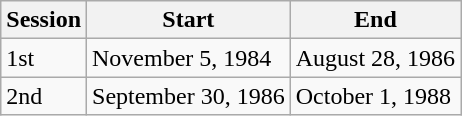<table class="wikitable">
<tr>
<th>Session</th>
<th>Start</th>
<th>End</th>
</tr>
<tr>
<td>1st</td>
<td>November 5, 1984</td>
<td>August 28, 1986</td>
</tr>
<tr>
<td>2nd</td>
<td>September 30, 1986</td>
<td>October 1, 1988</td>
</tr>
</table>
